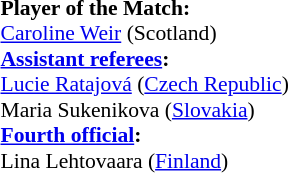<table width=100% style="font-size:90%">
<tr>
<td><br><strong>Player of the Match:</strong>
<br><a href='#'>Caroline Weir</a> (Scotland)<br><strong><a href='#'>Assistant referees</a>:</strong>
<br><a href='#'>Lucie Ratajová</a> (<a href='#'>Czech Republic</a>)
<br>Maria Sukenikova (<a href='#'>Slovakia</a>)
<br><strong><a href='#'>Fourth official</a>:</strong>
<br>Lina Lehtovaara (<a href='#'>Finland</a>)</td>
</tr>
</table>
